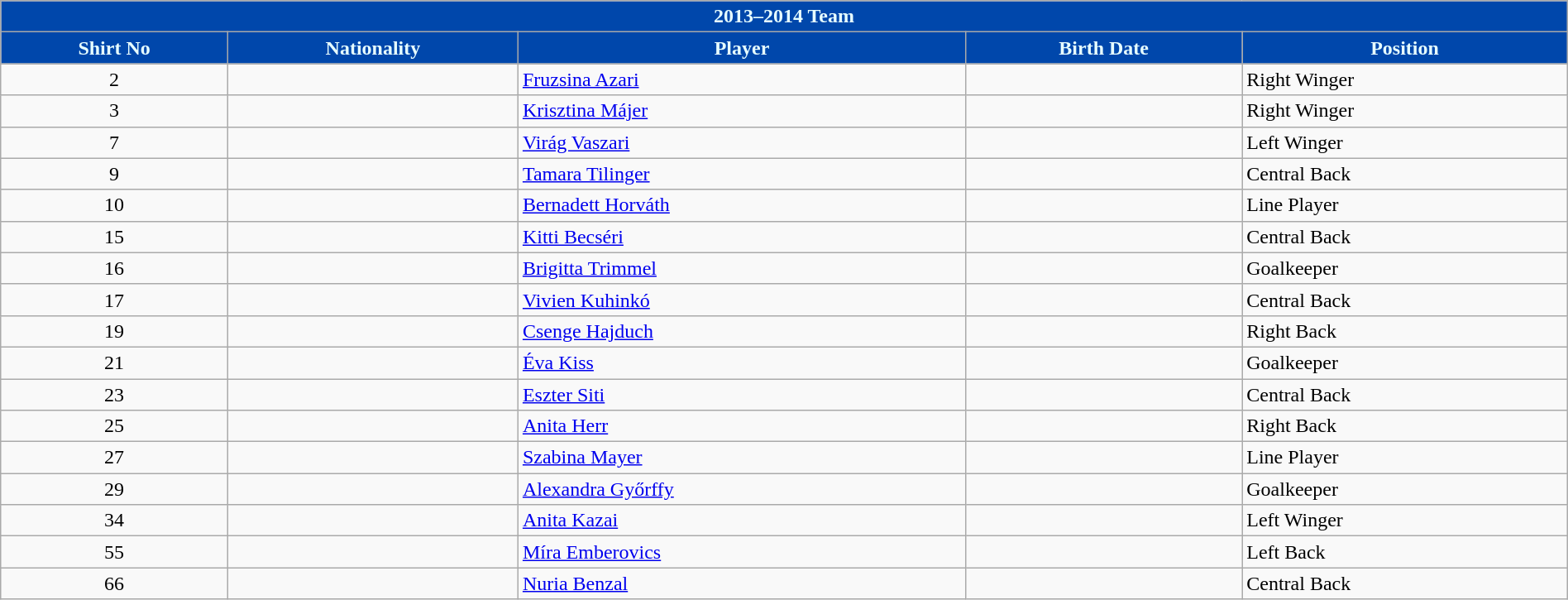<table class="wikitable collapsible collapsed" style="width:100%">
<tr>
<th colspan=5 style="background-color:#0047AB;color:#E7FEFF;text-align:center;"><strong>2013–2014 Team</strong></th>
</tr>
<tr>
<th style="color:#E7FEFF; background:#0047AB">Shirt No</th>
<th style="color:#E7FEFF; background:#0047AB">Nationality</th>
<th style="color:#E7FEFF; background:#0047AB">Player</th>
<th style="color:#E7FEFF; background:#0047AB">Birth Date</th>
<th style="color:#E7FEFF; background:#0047AB">Position</th>
</tr>
<tr>
<td align=center>2</td>
<td></td>
<td><a href='#'>Fruzsina Azari</a></td>
<td></td>
<td>Right Winger</td>
</tr>
<tr>
<td align=center>3</td>
<td></td>
<td><a href='#'>Krisztina Májer</a></td>
<td></td>
<td>Right Winger</td>
</tr>
<tr>
<td align=center>7</td>
<td></td>
<td><a href='#'>Virág Vaszari</a></td>
<td></td>
<td>Left Winger</td>
</tr>
<tr>
<td align=center>9</td>
<td></td>
<td><a href='#'>Tamara Tilinger</a></td>
<td></td>
<td>Central Back</td>
</tr>
<tr>
<td align=center>10</td>
<td></td>
<td><a href='#'>Bernadett Horváth</a></td>
<td></td>
<td>Line Player</td>
</tr>
<tr>
<td align=center>15</td>
<td></td>
<td><a href='#'>Kitti Becséri</a></td>
<td></td>
<td>Central Back</td>
</tr>
<tr>
<td align=center>16</td>
<td></td>
<td><a href='#'>Brigitta Trimmel</a></td>
<td></td>
<td>Goalkeeper</td>
</tr>
<tr>
<td align=center>17</td>
<td></td>
<td><a href='#'>Vivien Kuhinkó</a></td>
<td></td>
<td>Central Back</td>
</tr>
<tr>
<td align=center>19</td>
<td></td>
<td><a href='#'>Csenge Hajduch</a></td>
<td></td>
<td>Right Back</td>
</tr>
<tr>
<td align=center>21</td>
<td></td>
<td><a href='#'>Éva Kiss</a></td>
<td></td>
<td>Goalkeeper</td>
</tr>
<tr>
<td align=center>23</td>
<td></td>
<td><a href='#'>Eszter Siti</a></td>
<td></td>
<td>Central Back</td>
</tr>
<tr>
<td align=center>25</td>
<td></td>
<td><a href='#'>Anita Herr</a></td>
<td></td>
<td>Right Back</td>
</tr>
<tr>
<td align=center>27</td>
<td></td>
<td><a href='#'>Szabina Mayer</a></td>
<td></td>
<td>Line Player</td>
</tr>
<tr>
<td align=center>29</td>
<td></td>
<td><a href='#'>Alexandra Győrffy</a></td>
<td></td>
<td>Goalkeeper</td>
</tr>
<tr>
<td align=center>34</td>
<td></td>
<td><a href='#'>Anita Kazai</a></td>
<td></td>
<td>Left Winger</td>
</tr>
<tr>
<td align=center>55</td>
<td></td>
<td><a href='#'>Míra Emberovics</a></td>
<td></td>
<td>Left Back</td>
</tr>
<tr>
<td align=center>66</td>
<td></td>
<td><a href='#'>Nuria Benzal</a></td>
<td></td>
<td>Central Back</td>
</tr>
</table>
